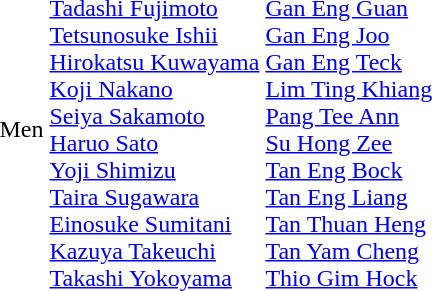<table>
<tr>
<td>Men<br></td>
<td><br><a href='#'>Tadashi Fujimoto</a><br><a href='#'>Tetsunosuke Ishii</a><br><a href='#'>Hirokatsu Kuwayama</a><br><a href='#'>Koji Nakano</a><br><a href='#'>Seiya Sakamoto</a><br><a href='#'>Haruo Sato</a><br><a href='#'>Yoji Shimizu</a><br><a href='#'>Taira Sugawara</a><br><a href='#'>Einosuke Sumitani</a><br><a href='#'>Kazuya Takeuchi</a><br><a href='#'>Takashi Yokoyama</a></td>
<td><br><a href='#'>Gan Eng Guan</a><br><a href='#'>Gan Eng Joo</a><br><a href='#'>Gan Eng Teck</a><br><a href='#'>Lim Ting Khiang</a><br><a href='#'>Pang Tee Ann</a><br><a href='#'>Su Hong Zee</a><br><a href='#'>Tan Eng Bock</a><br><a href='#'>Tan Eng Liang</a><br><a href='#'>Tan Thuan Heng</a><br><a href='#'>Tan Yam Cheng</a><br><a href='#'>Thio Gim Hock</a></td>
<td valign=top></td>
</tr>
</table>
